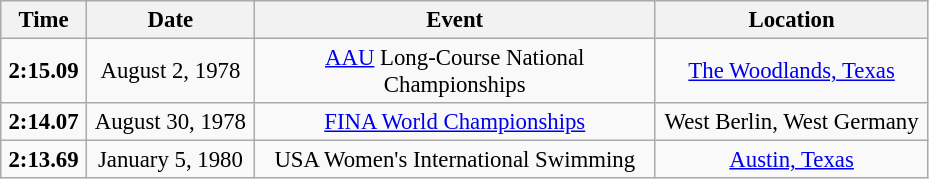<table class="wikitable" style="font-size: 95%; text-align:center">
<tr>
<th width=50>Time</th>
<th width=105>Date</th>
<th width=260>Event</th>
<th width=175>Location</th>
</tr>
<tr>
<td><strong>2:15.09</strong></td>
<td>August 2, 1978</td>
<td><a href='#'>AAU</a> Long-Course National Championships</td>
<td><a href='#'>The Woodlands, Texas</a></td>
</tr>
<tr>
<td><strong>2:14.07</strong></td>
<td>August 30, 1978</td>
<td><a href='#'>FINA World Championships</a></td>
<td>West Berlin, West Germany</td>
</tr>
<tr>
<td><strong>2:13.69</strong></td>
<td>January 5, 1980</td>
<td>USA Women's International Swimming</td>
<td><a href='#'>Austin, Texas</a></td>
</tr>
</table>
